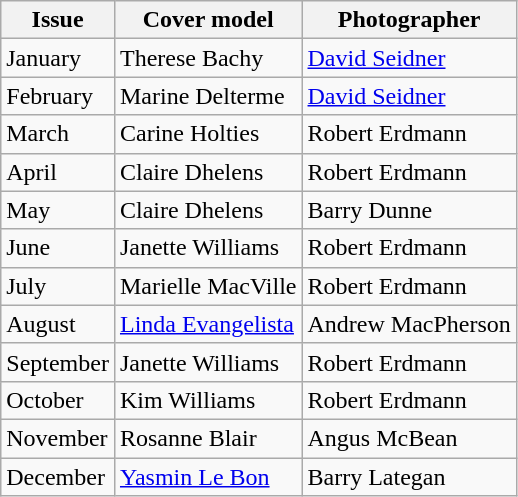<table class="sortable wikitable">
<tr>
<th>Issue</th>
<th>Cover model</th>
<th>Photographer</th>
</tr>
<tr>
<td>January</td>
<td>Therese Bachy</td>
<td><a href='#'>David Seidner</a></td>
</tr>
<tr>
<td>February</td>
<td>Marine Delterme</td>
<td><a href='#'>David Seidner</a></td>
</tr>
<tr>
<td>March</td>
<td>Carine Holties</td>
<td>Robert Erdmann</td>
</tr>
<tr>
<td>April</td>
<td>Claire Dhelens</td>
<td>Robert Erdmann</td>
</tr>
<tr>
<td>May</td>
<td>Claire Dhelens</td>
<td>Barry Dunne</td>
</tr>
<tr>
<td>June</td>
<td>Janette Williams</td>
<td>Robert Erdmann</td>
</tr>
<tr>
<td>July</td>
<td>Marielle MacVille</td>
<td>Robert Erdmann</td>
</tr>
<tr>
<td>August</td>
<td><a href='#'>Linda Evangelista</a></td>
<td>Andrew MacPherson</td>
</tr>
<tr>
<td>September</td>
<td>Janette Williams</td>
<td>Robert Erdmann</td>
</tr>
<tr>
<td>October</td>
<td>Kim Williams</td>
<td>Robert Erdmann</td>
</tr>
<tr>
<td>November</td>
<td>Rosanne Blair</td>
<td>Angus McBean</td>
</tr>
<tr>
<td>December</td>
<td><a href='#'>Yasmin Le Bon</a></td>
<td>Barry Lategan</td>
</tr>
</table>
